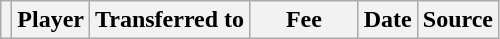<table class="wikitable plainrowheaders sortable">
<tr>
<th></th>
<th scope="col">Player</th>
<th>Transferred to</th>
<th style="width: 65px;">Fee</th>
<th scope="col">Date</th>
<th scope="col">Source</th>
</tr>
</table>
